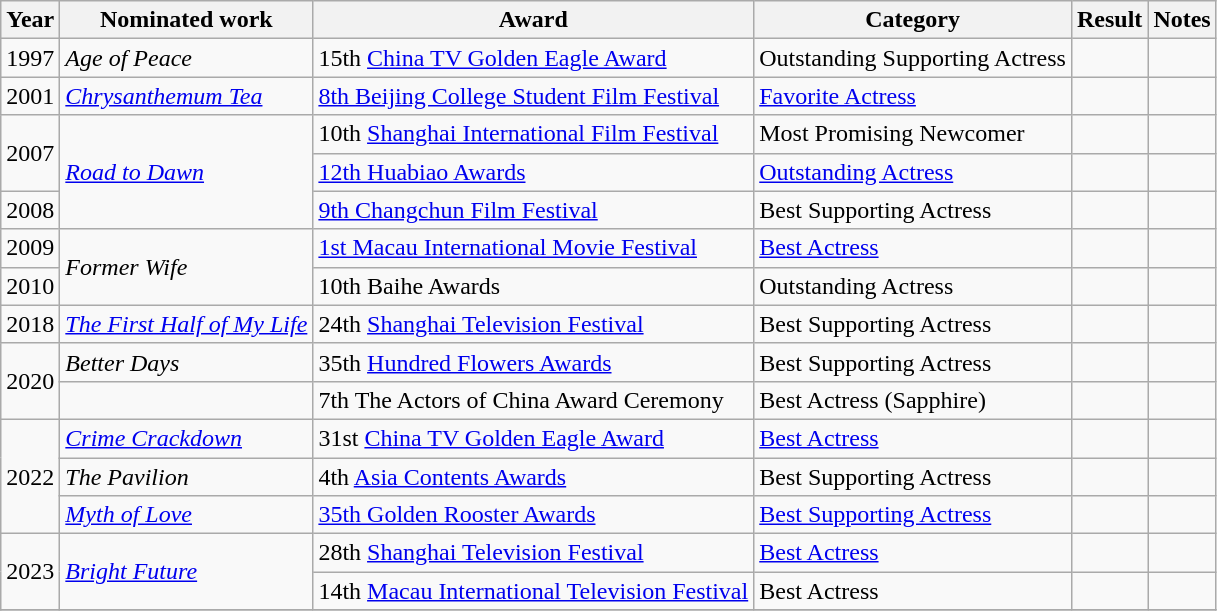<table class="wikitable">
<tr>
<th>Year</th>
<th>Nominated work</th>
<th>Award</th>
<th>Category</th>
<th>Result</th>
<th>Notes</th>
</tr>
<tr>
<td>1997</td>
<td><em>Age of Peace</em></td>
<td>15th <a href='#'>China TV Golden Eagle Award</a></td>
<td>Outstanding Supporting Actress</td>
<td></td>
<td></td>
</tr>
<tr>
<td>2001</td>
<td><em><a href='#'>Chrysanthemum Tea</a></em></td>
<td><a href='#'>8th Beijing College Student Film Festival</a></td>
<td><a href='#'>Favorite Actress</a></td>
<td></td>
<td></td>
</tr>
<tr>
<td rowspan="2">2007</td>
<td rowspan="3"><em><a href='#'>Road to Dawn</a></em></td>
<td>10th <a href='#'>Shanghai International Film Festival</a></td>
<td>Most Promising Newcomer</td>
<td></td>
<td></td>
</tr>
<tr>
<td><a href='#'>12th Huabiao Awards</a></td>
<td><a href='#'>Outstanding Actress</a></td>
<td></td>
<td></td>
</tr>
<tr>
<td>2008</td>
<td><a href='#'>9th Changchun Film Festival</a></td>
<td>Best Supporting Actress</td>
<td></td>
<td></td>
</tr>
<tr>
<td>2009</td>
<td rowspan="2"><em>Former Wife</em></td>
<td><a href='#'>1st Macau International Movie Festival</a></td>
<td><a href='#'>Best Actress</a></td>
<td></td>
<td></td>
</tr>
<tr>
<td>2010</td>
<td>10th Baihe Awards</td>
<td>Outstanding Actress</td>
<td></td>
<td></td>
</tr>
<tr>
<td>2018</td>
<td><em><a href='#'>The First Half of My Life</a></em></td>
<td>24th <a href='#'>Shanghai Television Festival</a></td>
<td>Best Supporting Actress</td>
<td></td>
<td></td>
</tr>
<tr>
<td rowspan=2>2020</td>
<td><em>Better Days</em></td>
<td>35th <a href='#'>Hundred Flowers Awards</a></td>
<td>Best Supporting Actress</td>
<td></td>
<td></td>
</tr>
<tr>
<td></td>
<td>7th The Actors of China Award Ceremony</td>
<td>Best Actress (Sapphire)</td>
<td></td>
<td></td>
</tr>
<tr>
<td rowspan=3>2022</td>
<td><em><a href='#'>Crime Crackdown</a></em></td>
<td>31st <a href='#'>China TV Golden Eagle Award</a></td>
<td><a href='#'>Best Actress</a></td>
<td></td>
<td></td>
</tr>
<tr>
<td><em>The Pavilion</em></td>
<td>4th <a href='#'>Asia Contents Awards</a></td>
<td>Best Supporting Actress</td>
<td></td>
<td></td>
</tr>
<tr>
<td><em><a href='#'>Myth of Love</a></em></td>
<td><a href='#'>35th Golden Rooster Awards</a></td>
<td><a href='#'>Best Supporting Actress</a></td>
<td></td>
<td></td>
</tr>
<tr>
<td rowspan=2>2023</td>
<td rowspan=2><em><a href='#'>Bright Future</a></em></td>
<td>28th <a href='#'>Shanghai Television Festival</a></td>
<td><a href='#'>Best Actress</a></td>
<td></td>
<td></td>
</tr>
<tr>
<td>14th <a href='#'>Macau International Television Festival</a></td>
<td>Best Actress</td>
<td></td>
<td></td>
</tr>
<tr>
</tr>
</table>
